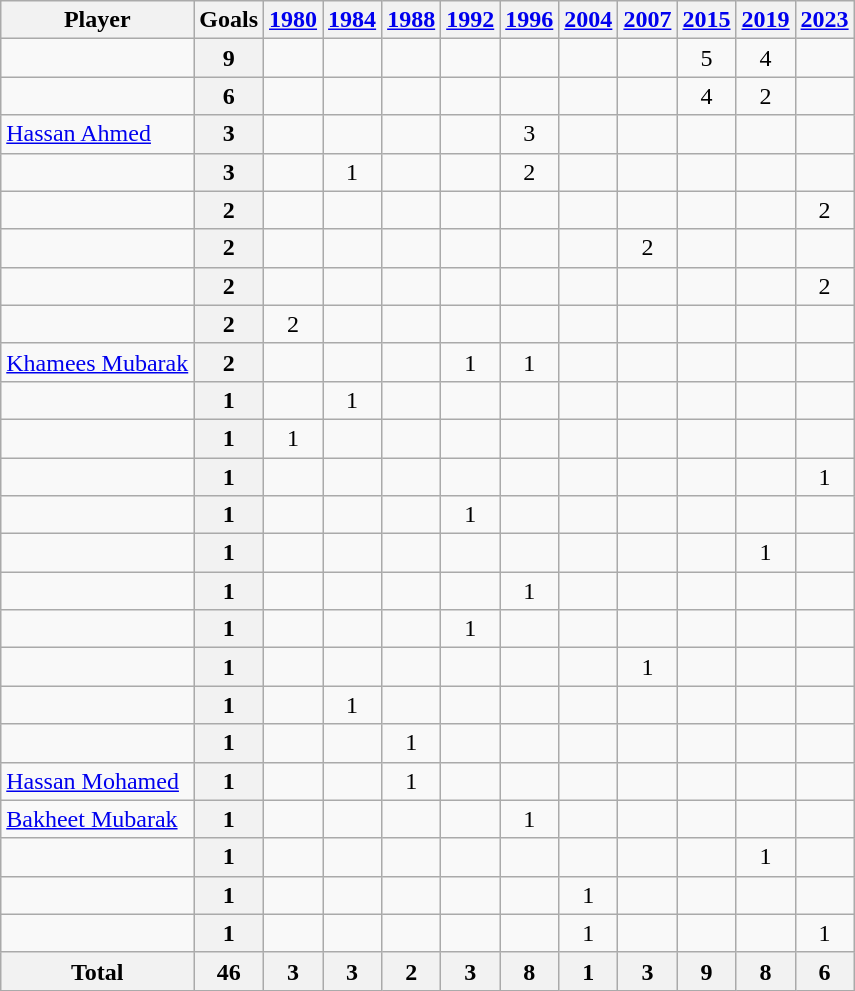<table class="wikitable sortable" style="text-align:center;">
<tr>
<th>Player</th>
<th>Goals</th>
<th><a href='#'>1980</a></th>
<th><a href='#'>1984</a></th>
<th><a href='#'>1988</a></th>
<th><a href='#'>1992</a></th>
<th><a href='#'>1996</a></th>
<th><a href='#'>2004</a></th>
<th><a href='#'>2007</a></th>
<th><a href='#'>2015</a></th>
<th><a href='#'>2019</a></th>
<th><a href='#'>2023</a></th>
</tr>
<tr>
<td align="left"></td>
<th>9</th>
<td></td>
<td></td>
<td></td>
<td></td>
<td></td>
<td></td>
<td></td>
<td>5</td>
<td>4</td>
<td></td>
</tr>
<tr>
<td align="left"></td>
<th>6</th>
<td></td>
<td></td>
<td></td>
<td></td>
<td></td>
<td></td>
<td></td>
<td>4</td>
<td>2</td>
<td></td>
</tr>
<tr>
<td align="left"><a href='#'>Hassan Ahmed</a></td>
<th>3</th>
<td></td>
<td></td>
<td></td>
<td></td>
<td>3</td>
<td></td>
<td></td>
<td></td>
<td></td>
<td></td>
</tr>
<tr>
<td align="left"></td>
<th>3</th>
<td></td>
<td>1</td>
<td></td>
<td></td>
<td>2</td>
<td></td>
<td></td>
<td></td>
<td></td>
<td></td>
</tr>
<tr>
<td align="left"></td>
<th>2</th>
<td></td>
<td></td>
<td></td>
<td></td>
<td></td>
<td></td>
<td></td>
<td></td>
<td></td>
<td>2</td>
</tr>
<tr>
<td align="left"></td>
<th>2</th>
<td></td>
<td></td>
<td></td>
<td></td>
<td></td>
<td></td>
<td>2</td>
<td></td>
<td></td>
<td></td>
</tr>
<tr>
<td align="left"></td>
<th>2</th>
<td></td>
<td></td>
<td></td>
<td></td>
<td></td>
<td></td>
<td></td>
<td></td>
<td></td>
<td>2</td>
</tr>
<tr>
<td align="left"></td>
<th>2</th>
<td>2</td>
<td></td>
<td></td>
<td></td>
<td></td>
<td></td>
<td></td>
<td></td>
<td></td>
<td></td>
</tr>
<tr>
<td align="left"><a href='#'>Khamees Mubarak</a></td>
<th>2</th>
<td></td>
<td></td>
<td></td>
<td>1</td>
<td>1</td>
<td></td>
<td></td>
<td></td>
<td></td>
<td></td>
</tr>
<tr>
<td align="left"></td>
<th>1</th>
<td></td>
<td>1</td>
<td></td>
<td></td>
<td></td>
<td></td>
<td></td>
<td></td>
<td></td>
<td></td>
</tr>
<tr>
<td align="left"></td>
<th>1</th>
<td>1</td>
<td></td>
<td></td>
<td></td>
<td></td>
<td></td>
<td></td>
<td></td>
<td></td>
<td></td>
</tr>
<tr>
<td align="left"></td>
<th>1</th>
<td></td>
<td></td>
<td></td>
<td></td>
<td></td>
<td></td>
<td></td>
<td></td>
<td></td>
<td>1</td>
</tr>
<tr>
<td align="left"></td>
<th>1</th>
<td></td>
<td></td>
<td></td>
<td>1</td>
<td></td>
<td></td>
<td></td>
<td></td>
<td></td>
<td></td>
</tr>
<tr>
<td align="left"></td>
<th>1</th>
<td></td>
<td></td>
<td></td>
<td></td>
<td></td>
<td></td>
<td></td>
<td></td>
<td>1</td>
<td></td>
</tr>
<tr>
<td align="left"></td>
<th>1</th>
<td></td>
<td></td>
<td></td>
<td></td>
<td>1</td>
<td></td>
<td></td>
<td></td>
<td></td>
<td></td>
</tr>
<tr>
<td align="left"></td>
<th>1</th>
<td></td>
<td></td>
<td></td>
<td>1</td>
<td></td>
<td></td>
<td></td>
<td></td>
<td></td>
<td></td>
</tr>
<tr>
<td align="left"></td>
<th>1</th>
<td></td>
<td></td>
<td></td>
<td></td>
<td></td>
<td></td>
<td>1</td>
<td></td>
<td></td>
<td></td>
</tr>
<tr>
<td align="left"></td>
<th>1</th>
<td></td>
<td>1</td>
<td></td>
<td></td>
<td></td>
<td></td>
<td></td>
<td></td>
<td></td>
<td></td>
</tr>
<tr>
<td align="left"></td>
<th>1</th>
<td></td>
<td></td>
<td>1</td>
<td></td>
<td></td>
<td></td>
<td></td>
<td></td>
<td></td>
<td></td>
</tr>
<tr>
<td align="left"><a href='#'>Hassan Mohamed</a></td>
<th>1</th>
<td></td>
<td></td>
<td>1</td>
<td></td>
<td></td>
<td></td>
<td></td>
<td></td>
<td></td>
<td></td>
</tr>
<tr>
<td align="left"><a href='#'>Bakheet Mubarak</a></td>
<th>1</th>
<td></td>
<td></td>
<td></td>
<td></td>
<td>1</td>
<td></td>
<td></td>
<td></td>
<td></td>
<td></td>
</tr>
<tr>
<td align="left"></td>
<th>1</th>
<td></td>
<td></td>
<td></td>
<td></td>
<td></td>
<td></td>
<td></td>
<td></td>
<td>1</td>
<td></td>
</tr>
<tr>
<td align="left"></td>
<th>1</th>
<td></td>
<td></td>
<td></td>
<td></td>
<td></td>
<td>1</td>
<td></td>
<td></td>
<td></td>
<td></td>
</tr>
<tr>
<td align="left"></td>
<th>1</th>
<td></td>
<td></td>
<td></td>
<td></td>
<td></td>
<td>1</td>
<td></td>
<td></td>
<td></td>
<td>1</td>
</tr>
<tr class="sortbottom">
<th>Total</th>
<th>46</th>
<th>3</th>
<th>3</th>
<th>2</th>
<th>3</th>
<th>8</th>
<th>1</th>
<th>3</th>
<th>9</th>
<th>8</th>
<th>6</th>
</tr>
</table>
